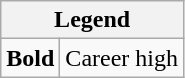<table class="wikitable mw-collapsible mw-collapsed">
<tr>
<th colspan="2">Legend</th>
</tr>
<tr>
<td><strong>Bold</strong></td>
<td>Career high</td>
</tr>
</table>
